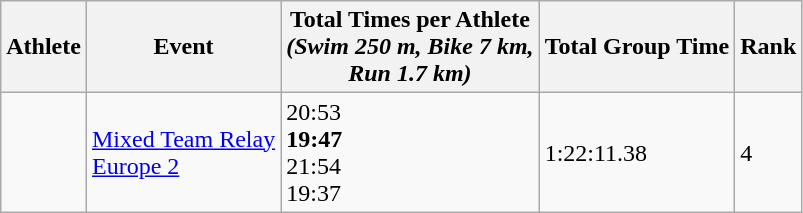<table class="wikitable" border="1">
<tr>
<th>Athlete</th>
<th>Event</th>
<th>Total Times per Athlete <br> <em>(Swim 250 m, Bike 7 km, <br> Run 1.7 km)</th>
<th>Total Group Time</th>
<th>Rank</th>
</tr>
<tr>
<td><br><strong></strong><br><br></td>
<td><a href='#'>Mixed Team Relay <br> Europe 2</a></td>
<td>20:53<br><strong>19:47</strong><br>21:54<br>19:37</td>
<td>1:22:11.38</td>
<td>4</td>
</tr>
</table>
